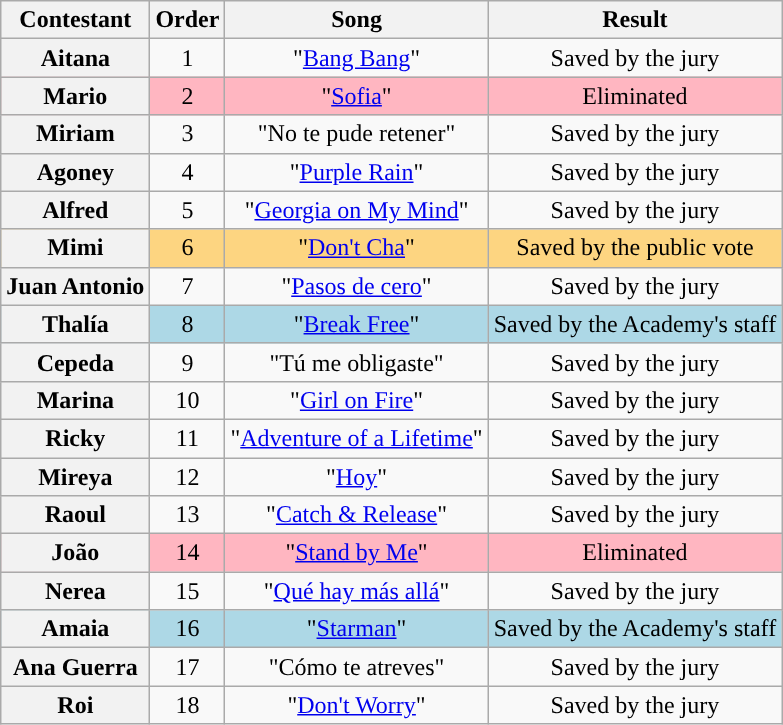<table class="wikitable plainrowheaders" style="text-align:center;">
<tr>
<th scope="col">Contestant</th>
<th scope="col">Order</th>
<th scope="col">Song</th>
<th scope="col">Result</th>
</tr>
<tr>
<th scope="row">Aitana</th>
<td>1</td>
<td>"<a href='#'>Bang Bang</a>"</td>
<td>Saved by the jury</td>
</tr>
<tr style="background:lightpink">
<th scope="row">Mario</th>
<td>2</td>
<td>"<a href='#'>Sofia</a>"</td>
<td>Eliminated</td>
</tr>
<tr>
<th scope="row">Miriam</th>
<td>3</td>
<td>"No te pude retener"</td>
<td>Saved by the jury</td>
</tr>
<tr>
<th scope="row">Agoney</th>
<td>4</td>
<td>"<a href='#'>Purple Rain</a>"</td>
<td>Saved by the jury</td>
</tr>
<tr>
<th scope="row">Alfred</th>
<td>5</td>
<td>"<a href='#'>Georgia on My Mind</a>"</td>
<td>Saved by the jury</td>
</tr>
<tr style="background:#fdd581;">
<th scope="row">Mimi</th>
<td>6</td>
<td>"<a href='#'>Don't Cha</a>"</td>
<td>Saved by the public vote</td>
</tr>
<tr>
<th scope="row">Juan Antonio</th>
<td>7</td>
<td>"<a href='#'>Pasos de cero</a>"</td>
<td>Saved by the jury</td>
</tr>
<tr style="background:lightblue;">
<th scope="row">Thalía</th>
<td>8</td>
<td>"<a href='#'>Break Free</a>"</td>
<td>Saved by the Academy's staff</td>
</tr>
<tr>
<th scope="row">Cepeda</th>
<td>9</td>
<td>"Tú me obligaste"</td>
<td>Saved by the jury</td>
</tr>
<tr>
<th scope="row">Marina</th>
<td>10</td>
<td>"<a href='#'>Girl on Fire</a>"</td>
<td>Saved by the jury</td>
</tr>
<tr>
<th scope="row">Ricky</th>
<td>11</td>
<td>"<a href='#'>Adventure of a Lifetime</a>"</td>
<td>Saved by the jury</td>
</tr>
<tr>
<th scope="row">Mireya</th>
<td>12</td>
<td>"<a href='#'>Hoy</a>"</td>
<td>Saved by the jury</td>
</tr>
<tr>
<th scope="row">Raoul</th>
<td>13</td>
<td>"<a href='#'>Catch & Release</a>"</td>
<td>Saved by the jury</td>
</tr>
<tr style="background:lightpink">
<th scope="row">João</th>
<td>14</td>
<td>"<a href='#'>Stand by Me</a>"</td>
<td>Eliminated</td>
</tr>
<tr>
<th scope="row">Nerea</th>
<td>15</td>
<td>"<a href='#'>Qué hay más allá</a>"</td>
<td>Saved by the jury</td>
</tr>
<tr style="background:lightblue;">
<th scope="row">Amaia</th>
<td>16</td>
<td>"<a href='#'>Starman</a>"</td>
<td>Saved by the Academy's staff</td>
</tr>
<tr>
<th scope="row">Ana Guerra</th>
<td>17</td>
<td>"Cómo te atreves"</td>
<td>Saved by the jury</td>
</tr>
<tr>
<th scope="row">Roi</th>
<td>18</td>
<td>"<a href='#'>Don't Worry</a>"</td>
<td>Saved by the jury</td>
</tr>
</table>
